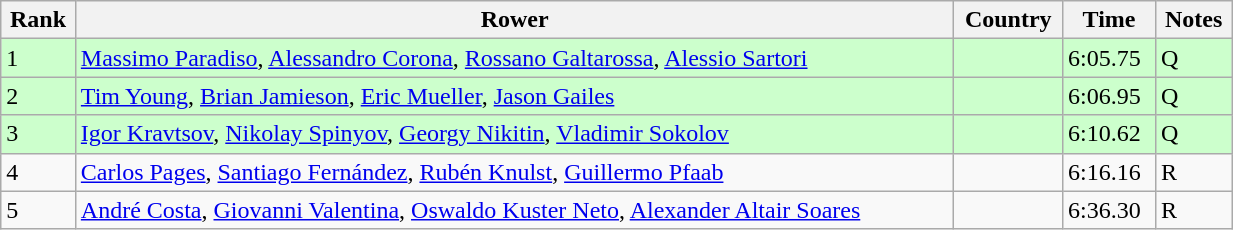<table class="wikitable sortable" width=65%>
<tr>
<th>Rank</th>
<th>Rower</th>
<th>Country</th>
<th>Time</th>
<th>Notes</th>
</tr>
<tr bgcolor=ccffcc>
<td>1</td>
<td><a href='#'>Massimo Paradiso</a>, <a href='#'>Alessandro Corona</a>, <a href='#'>Rossano Galtarossa</a>, <a href='#'>Alessio Sartori</a></td>
<td></td>
<td>6:05.75</td>
<td>Q</td>
</tr>
<tr bgcolor=ccffcc>
<td>2</td>
<td><a href='#'>Tim Young</a>, <a href='#'>Brian Jamieson</a>, <a href='#'>Eric Mueller</a>, <a href='#'>Jason Gailes</a></td>
<td></td>
<td>6:06.95</td>
<td>Q</td>
</tr>
<tr bgcolor=ccffcc>
<td>3</td>
<td><a href='#'>Igor Kravtsov</a>, <a href='#'>Nikolay Spinyov</a>, <a href='#'>Georgy Nikitin</a>, <a href='#'>Vladimir Sokolov</a></td>
<td></td>
<td>6:10.62</td>
<td>Q</td>
</tr>
<tr>
<td>4</td>
<td><a href='#'>Carlos Pages</a>, <a href='#'>Santiago Fernández</a>, <a href='#'>Rubén Knulst</a>, <a href='#'>Guillermo Pfaab</a></td>
<td></td>
<td>6:16.16</td>
<td>R</td>
</tr>
<tr>
<td>5</td>
<td><a href='#'>André Costa</a>, <a href='#'>Giovanni Valentina</a>, <a href='#'>Oswaldo Kuster Neto</a>, <a href='#'>Alexander Altair Soares</a></td>
<td></td>
<td>6:36.30</td>
<td>R</td>
</tr>
</table>
